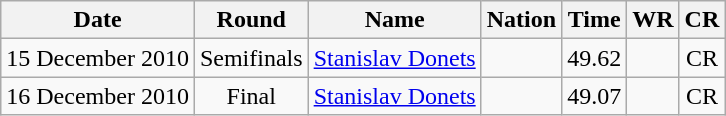<table class="wikitable" style="text-align:center">
<tr>
<th>Date</th>
<th>Round</th>
<th>Name</th>
<th>Nation</th>
<th>Time</th>
<th>WR</th>
<th>CR</th>
</tr>
<tr>
<td>15 December 2010</td>
<td>Semifinals</td>
<td align="left"><a href='#'>Stanislav Donets</a></td>
<td align="left"></td>
<td>49.62</td>
<td></td>
<td>CR</td>
</tr>
<tr>
<td>16 December 2010</td>
<td>Final</td>
<td align="left"><a href='#'>Stanislav Donets</a></td>
<td align="left"></td>
<td>49.07</td>
<td></td>
<td>CR</td>
</tr>
</table>
